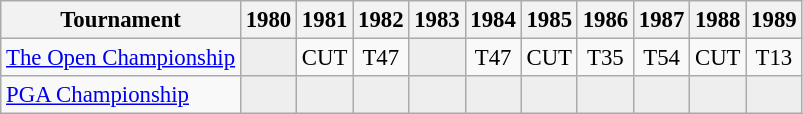<table class="wikitable" style="font-size:95%;text-align:center;">
<tr>
<th>Tournament</th>
<th>1980</th>
<th>1981</th>
<th>1982</th>
<th>1983</th>
<th>1984</th>
<th>1985</th>
<th>1986</th>
<th>1987</th>
<th>1988</th>
<th>1989</th>
</tr>
<tr>
<td align=left><a href='#'>The Open Championship</a></td>
<td style="background:#eeeeee;"></td>
<td>CUT</td>
<td>T47</td>
<td style="background:#eeeeee;"></td>
<td>T47</td>
<td>CUT</td>
<td>T35</td>
<td>T54</td>
<td>CUT</td>
<td>T13</td>
</tr>
<tr>
<td align=left><a href='#'>PGA Championship</a></td>
<td style="background:#eeeeee;"></td>
<td style="background:#eeeeee;"></td>
<td style="background:#eeeeee;"></td>
<td style="background:#eeeeee;"></td>
<td style="background:#eeeeee;"></td>
<td style="background:#eeeeee;"></td>
<td style="background:#eeeeee;"></td>
<td style="background:#eeeeee;"></td>
<td style="background:#eeeeee;"></td>
<td style="background:#eeeeee;"></td>
</tr>
</table>
